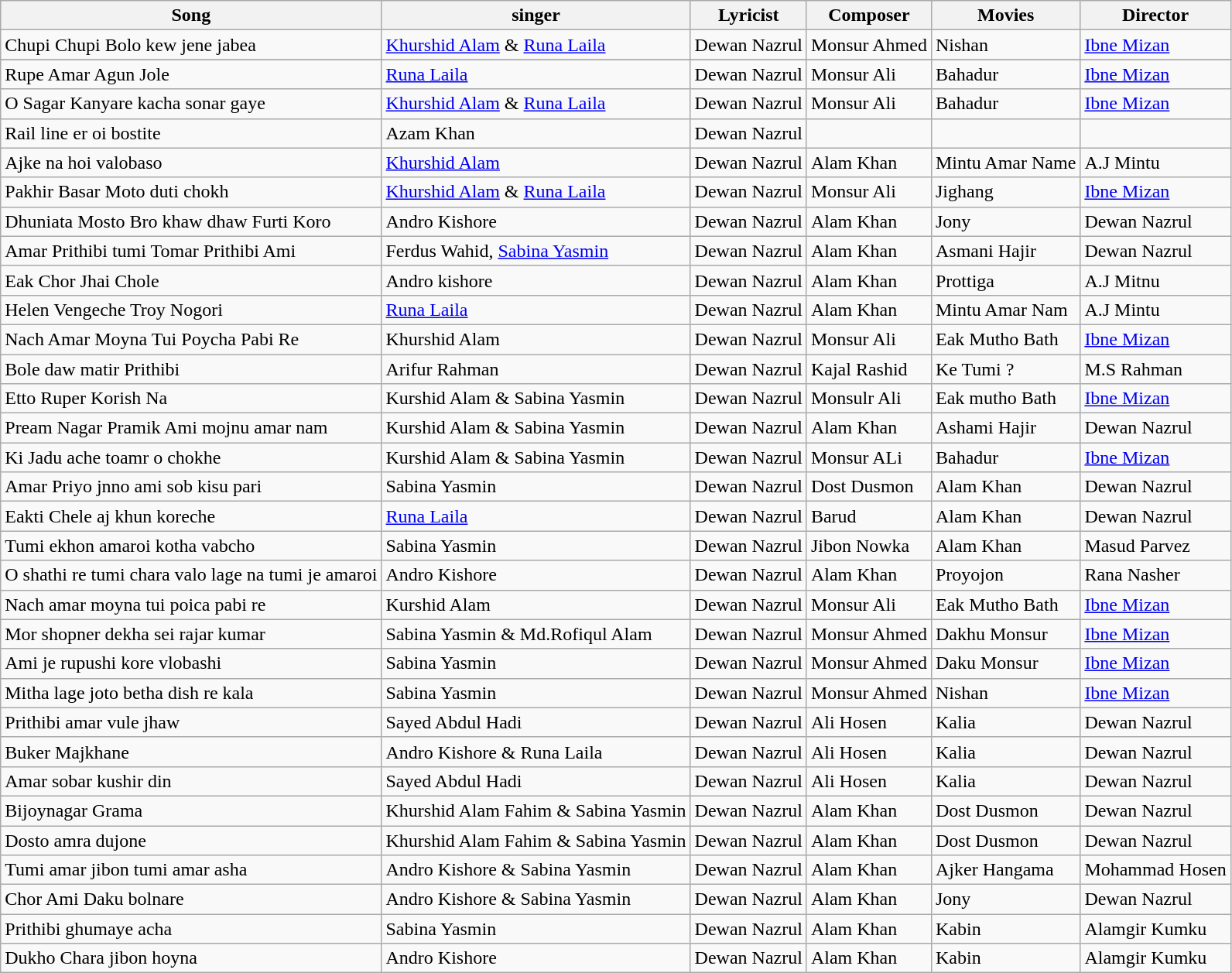<table class="wikitable">
<tr>
<th>Song</th>
<th>singer</th>
<th>Lyricist</th>
<th>Composer</th>
<th>Movies</th>
<th>Director</th>
</tr>
<tr>
<td>Chupi Chupi Bolo kew jene jabea</td>
<td><a href='#'>Khurshid Alam</a> & <a href='#'>Runa Laila</a></td>
<td>Dewan Nazrul</td>
<td>Monsur Ahmed</td>
<td>Nishan</td>
<td><a href='#'>Ibne Mizan</a></td>
</tr>
<tr Dewan Nazrul || Alam Khan || Dost Dushman || Dewan Nazrul>
</tr>
<tr>
<td>Rupe Amar Agun Jole</td>
<td><a href='#'>Runa Laila</a></td>
<td>Dewan Nazrul</td>
<td>Monsur Ali</td>
<td>Bahadur</td>
<td><a href='#'>Ibne Mizan</a></td>
</tr>
<tr>
<td>O Sagar Kanyare kacha sonar gaye</td>
<td><a href='#'>Khurshid Alam</a> & <a href='#'>Runa Laila</a></td>
<td>Dewan Nazrul</td>
<td>Monsur Ali</td>
<td>Bahadur</td>
<td><a href='#'>Ibne Mizan</a></td>
</tr>
<tr>
<td>Rail line er oi bostite</td>
<td>Azam Khan</td>
<td>Dewan Nazrul</td>
<td></td>
<td></td>
<td></td>
</tr>
<tr>
<td>Ajke na hoi valobaso</td>
<td><a href='#'>Khurshid Alam</a></td>
<td>Dewan Nazrul</td>
<td>Alam Khan</td>
<td>Mintu Amar Name</td>
<td>A.J Mintu</td>
</tr>
<tr>
<td>Pakhir Basar Moto duti chokh</td>
<td><a href='#'>Khurshid Alam</a> & <a href='#'>Runa Laila</a></td>
<td>Dewan Nazrul</td>
<td>Monsur Ali</td>
<td>Jighang</td>
<td><a href='#'>Ibne Mizan</a></td>
</tr>
<tr>
<td>Dhuniata Mosto Bro khaw dhaw Furti Koro</td>
<td>Andro Kishore</td>
<td>Dewan Nazrul</td>
<td>Alam Khan</td>
<td>Jony</td>
<td>Dewan Nazrul</td>
</tr>
<tr>
<td>Amar Prithibi tumi Tomar Prithibi Ami</td>
<td>Ferdus Wahid, <a href='#'>Sabina Yasmin</a></td>
<td>Dewan Nazrul</td>
<td>Alam Khan</td>
<td>Asmani Hajir</td>
<td>Dewan Nazrul</td>
</tr>
<tr>
<td>Eak Chor Jhai Chole</td>
<td>Andro kishore</td>
<td>Dewan Nazrul</td>
<td>Alam Khan</td>
<td>Prottiga</td>
<td>A.J Mitnu</td>
</tr>
<tr>
<td>Helen Vengeche Troy Nogori</td>
<td><a href='#'>Runa Laila</a></td>
<td>Dewan Nazrul</td>
<td>Alam Khan</td>
<td>Mintu Amar Nam</td>
<td>A.J Mintu</td>
</tr>
<tr>
<td>Nach Amar Moyna Tui Poycha Pabi Re</td>
<td>Khurshid Alam</td>
<td>Dewan Nazrul</td>
<td>Monsur Ali</td>
<td>Eak Mutho Bath</td>
<td><a href='#'>Ibne Mizan</a></td>
</tr>
<tr>
<td>Bole daw matir Prithibi</td>
<td>Arifur Rahman</td>
<td>Dewan Nazrul</td>
<td>Kajal Rashid</td>
<td>Ke Tumi ?</td>
<td>M.S Rahman</td>
</tr>
<tr>
<td>Etto Ruper Korish Na</td>
<td>Kurshid Alam & Sabina Yasmin</td>
<td>Dewan Nazrul</td>
<td>Monsulr Ali</td>
<td>Eak mutho Bath</td>
<td><a href='#'>Ibne Mizan</a></td>
</tr>
<tr>
<td>Pream Nagar Pramik Ami mojnu amar nam</td>
<td>Kurshid Alam & Sabina Yasmin</td>
<td>Dewan Nazrul</td>
<td>Alam Khan</td>
<td>Ashami Hajir</td>
<td>Dewan Nazrul</td>
</tr>
<tr>
<td>Ki Jadu ache toamr o chokhe</td>
<td>Kurshid Alam & Sabina Yasmin</td>
<td>Dewan Nazrul</td>
<td>Monsur ALi</td>
<td>Bahadur</td>
<td><a href='#'>Ibne Mizan</a></td>
</tr>
<tr>
<td>Amar Priyo jnno ami sob kisu pari</td>
<td>Sabina Yasmin</td>
<td>Dewan Nazrul</td>
<td>Dost Dusmon</td>
<td>Alam Khan</td>
<td>Dewan Nazrul</td>
</tr>
<tr>
<td>Eakti Chele aj khun koreche</td>
<td><a href='#'>Runa Laila</a></td>
<td>Dewan Nazrul</td>
<td>Barud</td>
<td>Alam Khan</td>
<td>Dewan Nazrul</td>
</tr>
<tr>
<td>Tumi ekhon amaroi kotha vabcho</td>
<td>Sabina Yasmin</td>
<td>Dewan Nazrul</td>
<td>Jibon Nowka</td>
<td>Alam Khan</td>
<td>Masud Parvez</td>
</tr>
<tr>
<td>O shathi re tumi chara valo lage na tumi je amaroi</td>
<td>Andro Kishore</td>
<td>Dewan Nazrul</td>
<td>Alam Khan</td>
<td>Proyojon</td>
<td>Rana Nasher</td>
</tr>
<tr>
<td>Nach amar moyna tui poica pabi re</td>
<td>Kurshid Alam</td>
<td>Dewan Nazrul</td>
<td>Monsur Ali</td>
<td>Eak Mutho Bath</td>
<td><a href='#'>Ibne Mizan</a></td>
</tr>
<tr>
<td>Mor shopner dekha sei rajar kumar</td>
<td>Sabina Yasmin & Md.Rofiqul Alam</td>
<td>Dewan Nazrul</td>
<td>Monsur Ahmed</td>
<td>Dakhu Monsur</td>
<td><a href='#'>Ibne Mizan</a></td>
</tr>
<tr>
<td>Ami je rupushi kore vlobashi</td>
<td>Sabina Yasmin</td>
<td>Dewan Nazrul</td>
<td>Monsur Ahmed</td>
<td>Daku Monsur</td>
<td><a href='#'>Ibne Mizan</a></td>
</tr>
<tr>
<td>Mitha lage joto betha dish re kala</td>
<td>Sabina Yasmin</td>
<td>Dewan Nazrul</td>
<td>Monsur Ahmed</td>
<td>Nishan</td>
<td><a href='#'>Ibne Mizan</a></td>
</tr>
<tr>
<td>Prithibi amar vule jhaw</td>
<td>Sayed Abdul Hadi</td>
<td>Dewan Nazrul</td>
<td>Ali Hosen</td>
<td>Kalia</td>
<td>Dewan Nazrul</td>
</tr>
<tr>
<td>Buker Majkhane</td>
<td>Andro Kishore & Runa Laila</td>
<td>Dewan Nazrul</td>
<td>Ali Hosen</td>
<td>Kalia</td>
<td>Dewan Nazrul</td>
</tr>
<tr>
<td>Amar sobar kushir din</td>
<td>Sayed Abdul Hadi</td>
<td>Dewan Nazrul</td>
<td>Ali Hosen</td>
<td>Kalia</td>
<td>Dewan Nazrul</td>
</tr>
<tr>
<td>Bijoynagar Grama</td>
<td>Khurshid Alam Fahim & Sabina Yasmin</td>
<td>Dewan Nazrul</td>
<td>Alam Khan</td>
<td>Dost Dusmon</td>
<td>Dewan Nazrul</td>
</tr>
<tr>
<td>Dosto amra dujone</td>
<td>Khurshid Alam Fahim & Sabina Yasmin</td>
<td>Dewan Nazrul</td>
<td>Alam Khan</td>
<td>Dost Dusmon</td>
<td>Dewan Nazrul</td>
</tr>
<tr>
<td>Tumi amar jibon tumi amar asha</td>
<td>Andro Kishore & Sabina Yasmin</td>
<td>Dewan Nazrul</td>
<td>Alam Khan</td>
<td>Ajker Hangama</td>
<td>Mohammad Hosen</td>
</tr>
<tr>
<td>Chor Ami Daku bolnare</td>
<td>Andro Kishore & Sabina Yasmin</td>
<td>Dewan Nazrul</td>
<td>Alam Khan</td>
<td>Jony</td>
<td>Dewan Nazrul</td>
</tr>
<tr>
<td>Prithibi ghumaye acha</td>
<td>Sabina Yasmin</td>
<td>Dewan Nazrul</td>
<td>Alam Khan</td>
<td>Kabin</td>
<td>Alamgir Kumku</td>
</tr>
<tr>
<td>Dukho Chara jibon hoyna</td>
<td>Andro Kishore</td>
<td>Dewan Nazrul</td>
<td>Alam Khan</td>
<td>Kabin</td>
<td>Alamgir Kumku</td>
</tr>
</table>
